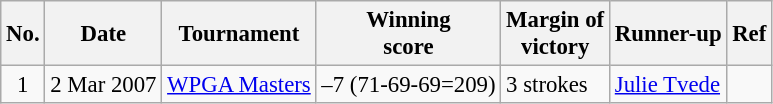<table class="wikitable" style="font-size:95%;">
<tr>
<th>No.</th>
<th>Date</th>
<th>Tournament</th>
<th>Winning<br>score</th>
<th>Margin of<br>victory</th>
<th>Runner-up</th>
<th>Ref</th>
</tr>
<tr>
<td align=center>1</td>
<td align=right>2 Mar 2007</td>
<td><a href='#'>WPGA Masters</a></td>
<td align=center>–7 (71-69-69=209)</td>
<td>3 strokes</td>
<td> <a href='#'>Julie Tvede</a></td>
<td></td>
</tr>
</table>
